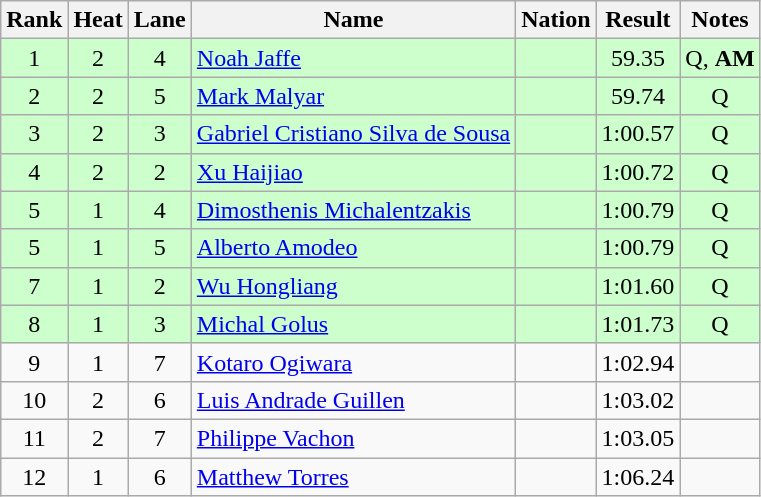<table class="wikitable sortable" style="text-align:center">
<tr>
<th>Rank</th>
<th>Heat</th>
<th>Lane</th>
<th>Name</th>
<th>Nation</th>
<th>Result</th>
<th>Notes</th>
</tr>
<tr bgcolor=ccffcc>
<td>1</td>
<td>2</td>
<td>4</td>
<td align="left"><a href='#'>Noah Jaffe</a></td>
<td align="left"></td>
<td>59.35</td>
<td>Q, <strong>AM</strong></td>
</tr>
<tr bgcolor=ccffcc>
<td>2</td>
<td>2</td>
<td>5</td>
<td align="left"><a href='#'>Mark Malyar</a></td>
<td align="left"></td>
<td>59.74</td>
<td>Q</td>
</tr>
<tr bgcolor=ccffcc>
<td>3</td>
<td>2</td>
<td>3</td>
<td align="left"><a href='#'>Gabriel Cristiano Silva de Sousa</a></td>
<td align="left"></td>
<td>1:00.57</td>
<td>Q</td>
</tr>
<tr bgcolor=ccffcc>
<td>4</td>
<td>2</td>
<td>2</td>
<td align="left"><a href='#'>Xu Haijiao</a></td>
<td align="left"></td>
<td>1:00.72</td>
<td>Q</td>
</tr>
<tr bgcolor=ccffcc>
<td>5</td>
<td>1</td>
<td>4</td>
<td align="left"><a href='#'>Dimosthenis Michalentzakis</a></td>
<td align="left"></td>
<td>1:00.79</td>
<td>Q</td>
</tr>
<tr bgcolor=ccffcc>
<td>5</td>
<td>1</td>
<td>5</td>
<td align="left"><a href='#'>Alberto Amodeo</a></td>
<td align="left"></td>
<td>1:00.79</td>
<td>Q</td>
</tr>
<tr bgcolor=ccffcc>
<td>7</td>
<td>1</td>
<td>2</td>
<td align="left"><a href='#'>Wu Hongliang</a></td>
<td align="left"></td>
<td>1:01.60</td>
<td>Q</td>
</tr>
<tr bgcolor=ccffcc>
<td>8</td>
<td>1</td>
<td>3</td>
<td align="left"><a href='#'>Michal Golus</a></td>
<td align="left"></td>
<td>1:01.73</td>
<td>Q</td>
</tr>
<tr>
<td>9</td>
<td>1</td>
<td>7</td>
<td align="left"><a href='#'>Kotaro Ogiwara</a></td>
<td align="left"></td>
<td>1:02.94</td>
<td></td>
</tr>
<tr>
<td>10</td>
<td>2</td>
<td>6</td>
<td align="left"><a href='#'>Luis Andrade Guillen</a></td>
<td align="left"></td>
<td>1:03.02</td>
<td></td>
</tr>
<tr>
<td>11</td>
<td>2</td>
<td>7</td>
<td align="left"><a href='#'>Philippe Vachon</a></td>
<td align="left"></td>
<td>1:03.05</td>
<td></td>
</tr>
<tr>
<td>12</td>
<td>1</td>
<td>6</td>
<td align="left"><a href='#'>Matthew Torres</a></td>
<td align="left"></td>
<td>1:06.24</td>
<td></td>
</tr>
</table>
